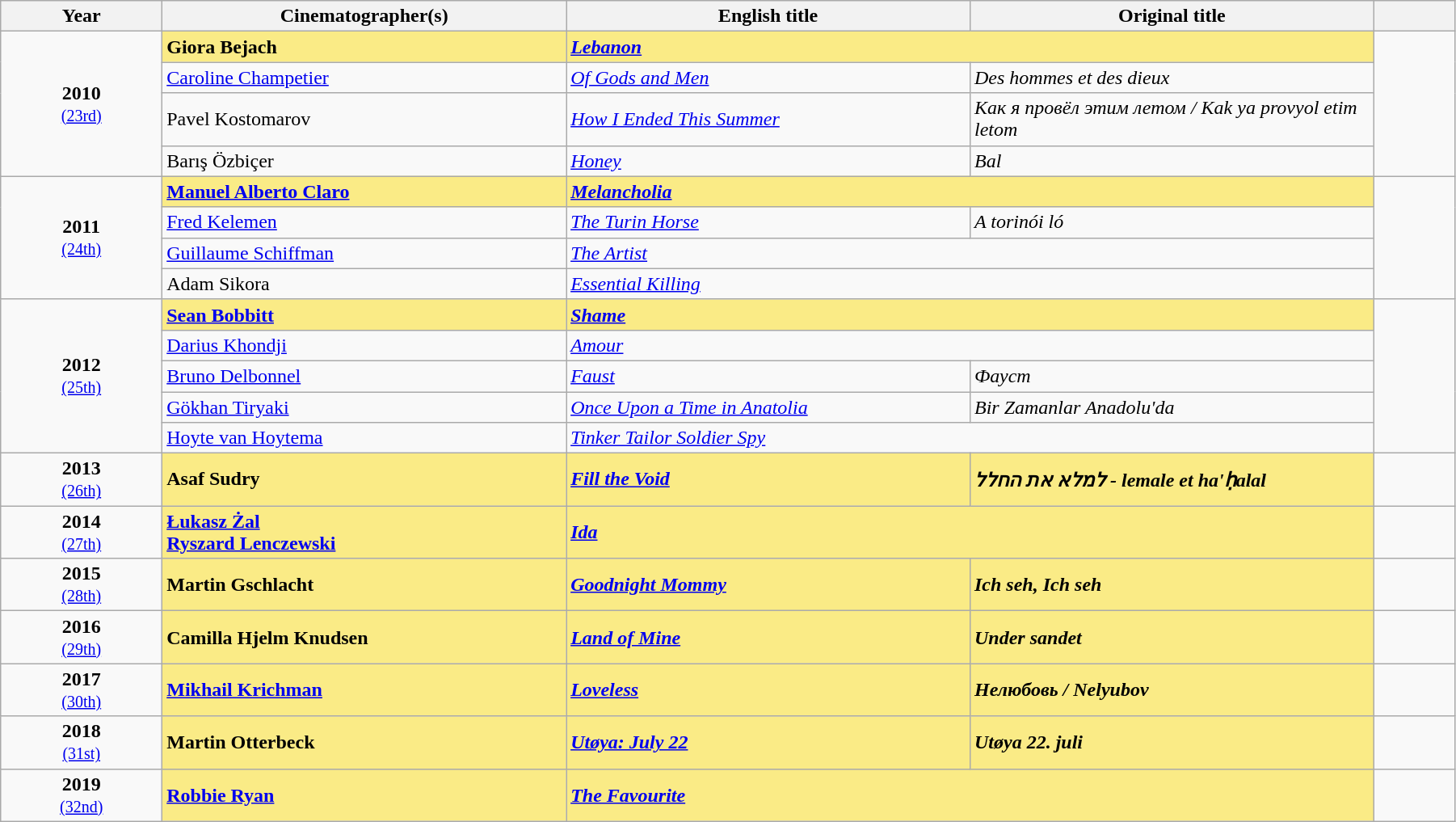<table class="wikitable" width="95%" cellpadding="5">
<tr>
<th width="10%">Year</th>
<th width="25%">Cinematographer(s)</th>
<th width="25%">English title</th>
<th width="25%">Original title</th>
<th width="5%"></th>
</tr>
<tr>
<td rowspan=4 style="text-align:center;"><strong>2010</strong><br><small><a href='#'>(23rd)</a></small></td>
<td style="background:#FAEB86;"> <strong>Giora Bejach</strong></td>
<td colspan="2" style="background:#FAEB86;"><strong><em><a href='#'>Lebanon</a></em></strong></td>
<td rowspan="4"></td>
</tr>
<tr>
<td> <a href='#'>Caroline Champetier</a></td>
<td><em><a href='#'>Of Gods and Men</a></em></td>
<td><em>Des hommes et des dieux</em></td>
</tr>
<tr>
<td> Pavel Kostomarov</td>
<td><em><a href='#'>How I Ended This Summer</a></em></td>
<td><em>Как я провёл этим летом / Kak ya provyol etim letom</em></td>
</tr>
<tr>
<td> Barış Özbiçer</td>
<td><em><a href='#'>Honey</a></em></td>
<td><em>Bal</em></td>
</tr>
<tr>
<td rowspan=4 style="text-align:center;"><strong>2011</strong><br><small><a href='#'>(24th)</a></small></td>
<td style="background:#FAEB86;"> <strong><a href='#'>Manuel Alberto Claro</a></strong></td>
<td colspan="2" style="background:#FAEB86;"><strong><em><a href='#'>Melancholia</a></em></strong></td>
<td rowspan="4"></td>
</tr>
<tr>
<td> <a href='#'>Fred Kelemen</a></td>
<td><em><a href='#'>The Turin Horse</a></em></td>
<td><em>A torinói ló</em></td>
</tr>
<tr>
<td> <a href='#'>Guillaume Schiffman</a></td>
<td colspan="2"><em><a href='#'>The Artist</a></em></td>
</tr>
<tr>
<td> Adam Sikora</td>
<td colspan="2"><em><a href='#'>Essential Killing</a></em></td>
</tr>
<tr>
<td rowspan=5 style="text-align:center;"><strong>2012</strong><br><small><a href='#'>(25th)</a></small></td>
<td style="background:#FAEB86;"> <strong><a href='#'>Sean Bobbitt</a></strong></td>
<td colspan="2" style="background:#FAEB86;"><strong><em><a href='#'>Shame</a></em></strong></td>
<td rowspan="5"></td>
</tr>
<tr>
<td> <a href='#'>Darius Khondji</a></td>
<td colspan="2"><em><a href='#'>Amour</a></em></td>
</tr>
<tr>
<td> <a href='#'>Bruno Delbonnel</a></td>
<td><em><a href='#'>Faust</a></em></td>
<td><em>Фауст</em></td>
</tr>
<tr>
<td> <a href='#'>Gökhan Tiryaki</a></td>
<td><em><a href='#'>Once Upon a Time in Anatolia</a></em></td>
<td><em>Bir Zamanlar Anadolu'da</em></td>
</tr>
<tr>
<td> <a href='#'>Hoyte van Hoytema</a></td>
<td colspan="2"><em><a href='#'>Tinker Tailor Soldier Spy</a></em></td>
</tr>
<tr>
<td style="text-align:center;"><strong>2013</strong><br><small><a href='#'>(26th)</a></small></td>
<td style="background:#FAEB86;"> <strong>Asaf Sudry</strong></td>
<td style="background:#FAEB86;"><strong><em><a href='#'>Fill the Void</a></em></strong></td>
<td style="background:#FAEB86;"><strong><em>למלא את החלל - lemale et ha'ḥalal</em></strong></td>
<td></td>
</tr>
<tr>
<td style="text-align:center;"><strong>2014</strong><br><small><a href='#'>(27th)</a></small></td>
<td style="background:#FAEB86;"> <strong><a href='#'>Łukasz Żal</a><br> <a href='#'>Ryszard Lenczewski</a></strong></td>
<td colspan="2" style="background:#FAEB86;"><strong><em><a href='#'>Ida</a></em></strong></td>
<td></td>
</tr>
<tr>
<td style="text-align:center;"><strong>2015</strong><br><small><a href='#'>(28th)</a></small></td>
<td style="background:#FAEB86;"> <strong>Martin Gschlacht</strong></td>
<td style="background:#FAEB86;"><strong><em><a href='#'>Goodnight Mommy</a></em></strong></td>
<td style="background:#FAEB86;"><strong><em>Ich seh, Ich seh</em></strong></td>
<td></td>
</tr>
<tr>
<td style="text-align:center;"><strong>2016</strong><br><small><a href='#'>(29th)</a></small></td>
<td style="background:#FAEB86;"> <strong>Camilla Hjelm Knudsen</strong></td>
<td style="background:#FAEB86;"><strong><em><a href='#'>Land of Mine</a></em></strong></td>
<td style="background:#FAEB86;"><strong><em>Under sandet</em></strong></td>
<td></td>
</tr>
<tr>
<td style="text-align:center;"><strong>2017</strong><br><small><a href='#'>(30th)</a></small></td>
<td style="background:#FAEB86;"> <strong><a href='#'>Mikhail Krichman</a></strong></td>
<td style="background:#FAEB86;"><strong><em><a href='#'>Loveless</a></em></strong></td>
<td style="background:#FAEB86;"><strong><em>Нелюбовь / Nelyubov</em></strong></td>
<td></td>
</tr>
<tr>
<td style="text-align:center;"><strong>2018</strong><br><small><a href='#'>(31st)</a></small></td>
<td style="background:#FAEB86;"> <strong>Martin Otterbeck</strong></td>
<td style="background:#FAEB86;"><strong><em><a href='#'>Utøya: July 22</a></em></strong></td>
<td style="background:#FAEB86;"><strong><em>Utøya 22. juli</em></strong></td>
<td></td>
</tr>
<tr>
<td style="text-align:center;"><strong>2019</strong><br><small><a href='#'>(32nd)</a></small></td>
<td style="background:#FAEB86;"> <strong><a href='#'>Robbie Ryan</a></strong></td>
<td colspan="2" style="background:#FAEB86;"><strong><em><a href='#'>The Favourite</a></em></strong></td>
<td></td>
</tr>
</table>
